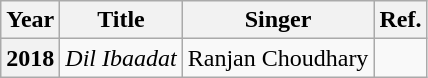<table class="wikitable plainrowheaders sortable">
<tr>
<th scope="col">Year</th>
<th scope="col">Title</th>
<th scope="col">Singer</th>
<th scope="col" class="unsortable">Ref.</th>
</tr>
<tr>
<th scope="row">2018</th>
<td><em>Dil Ibaadat</em></td>
<td>Ranjan Choudhary</td>
<td></td>
</tr>
</table>
